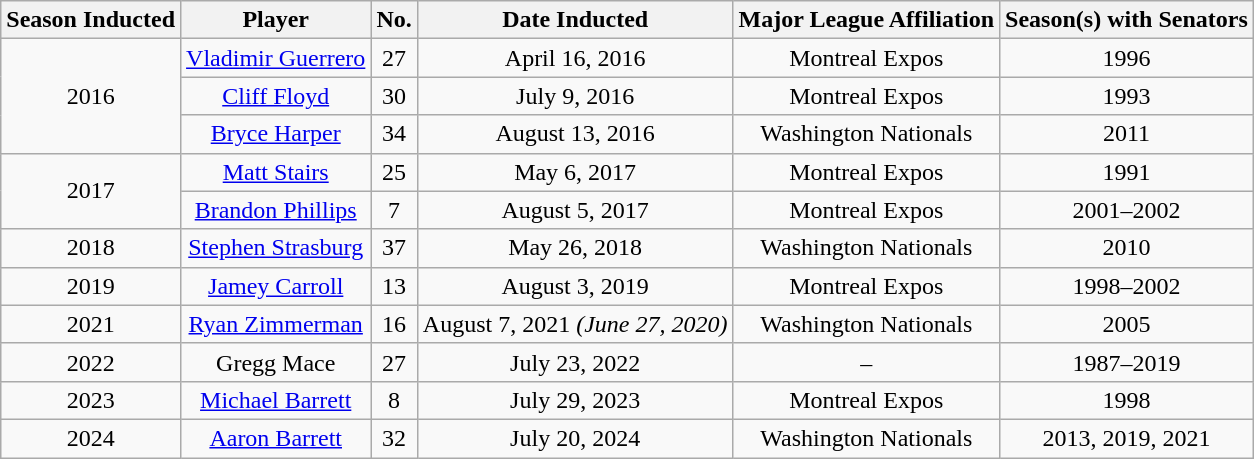<table class="wikitable sortable" style="text-align:center">
<tr>
<th>Season Inducted</th>
<th>Player</th>
<th>No.</th>
<th>Date Inducted</th>
<th>Major League Affiliation</th>
<th>Season(s) with Senators</th>
</tr>
<tr>
<td rowspan="3">2016</td>
<td><a href='#'>Vladimir Guerrero</a></td>
<td>27</td>
<td>April 16, 2016</td>
<td>Montreal Expos</td>
<td>1996</td>
</tr>
<tr>
<td><a href='#'>Cliff Floyd</a></td>
<td>30</td>
<td>July 9, 2016</td>
<td>Montreal Expos</td>
<td>1993</td>
</tr>
<tr>
<td><a href='#'>Bryce Harper</a></td>
<td>34</td>
<td>August 13, 2016</td>
<td>Washington Nationals</td>
<td>2011</td>
</tr>
<tr>
<td rowspan="2">2017</td>
<td><a href='#'>Matt Stairs</a></td>
<td>25</td>
<td>May 6, 2017</td>
<td>Montreal Expos</td>
<td>1991</td>
</tr>
<tr>
<td><a href='#'>Brandon Phillips</a></td>
<td>7</td>
<td>August 5, 2017</td>
<td>Montreal Expos</td>
<td>2001–2002</td>
</tr>
<tr>
<td>2018</td>
<td><a href='#'>Stephen Strasburg</a></td>
<td>37</td>
<td>May 26, 2018</td>
<td>Washington Nationals</td>
<td>2010</td>
</tr>
<tr>
<td>2019</td>
<td><a href='#'>Jamey Carroll</a></td>
<td>13</td>
<td>August 3, 2019</td>
<td>Montreal Expos</td>
<td>1998–2002</td>
</tr>
<tr>
<td>2021</td>
<td><a href='#'>Ryan Zimmerman</a></td>
<td>16</td>
<td>August 7, 2021 <em>(June 27, 2020)</em></td>
<td>Washington Nationals</td>
<td>2005</td>
</tr>
<tr>
<td>2022</td>
<td>Gregg Mace</td>
<td>27</td>
<td>July 23, 2022</td>
<td>–</td>
<td>1987–2019</td>
</tr>
<tr>
<td>2023</td>
<td><a href='#'>Michael Barrett</a></td>
<td>8</td>
<td>July 29, 2023</td>
<td>Montreal Expos</td>
<td>1998</td>
</tr>
<tr>
<td>2024</td>
<td><a href='#'>Aaron Barrett</a></td>
<td>32</td>
<td>July 20, 2024</td>
<td>Washington Nationals</td>
<td>2013, 2019, 2021</td>
</tr>
</table>
